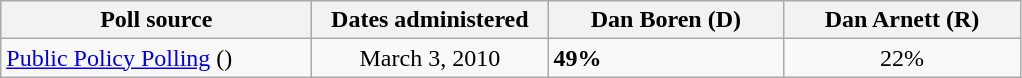<table class="wikitable">
<tr valign=bottom>
<th style="width:200px;">Poll source</th>
<th style="width:150px;">Dates administered</th>
<th style="width:150px;">Dan Boren (D)</th>
<th style="width:150px;">Dan Arnett (R)</th>
</tr>
<tr>
<td><a href='#'>Public Policy Polling</a> ()</td>
<td align=center>March 3, 2010</td>
<td><strong>49%</strong></td>
<td align=center>22%</td>
</tr>
</table>
